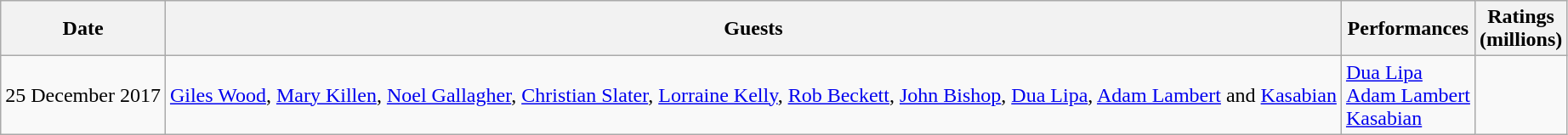<table class="wikitable">
<tr>
<th>Date</th>
<th>Guests</th>
<th>Performances</th>
<th>Ratings<br>(millions)</th>
</tr>
<tr>
<td>25 December 2017</td>
<td><a href='#'>Giles Wood</a>, <a href='#'>Mary Killen</a>, <a href='#'>Noel Gallagher</a>, <a href='#'>Christian Slater</a>, <a href='#'>Lorraine Kelly</a>, <a href='#'>Rob Beckett</a>, <a href='#'>John Bishop</a>, <a href='#'>Dua Lipa</a>, <a href='#'>Adam Lambert</a> and <a href='#'>Kasabian</a></td>
<td><a href='#'>Dua Lipa</a><br><a href='#'>Adam Lambert</a><br><a href='#'>Kasabian</a></td>
<td></td>
</tr>
</table>
